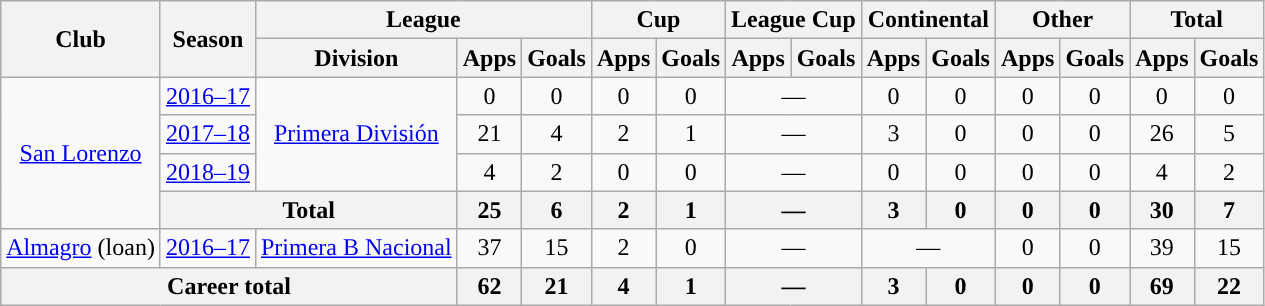<table class="wikitable" style="text-align:center">
<tr>
<th rowspan="2">Club</th>
<th rowspan="2">Season</th>
<th colspan="3">League</th>
<th colspan="2">Cup</th>
<th colspan="2">League Cup</th>
<th colspan="2">Continental</th>
<th colspan="2">Other</th>
<th colspan="2">Total</th>
</tr>
<tr>
<th>Division</th>
<th>Apps</th>
<th>Goals</th>
<th>Apps</th>
<th>Goals</th>
<th>Apps</th>
<th>Goals</th>
<th>Apps</th>
<th>Goals</th>
<th>Apps</th>
<th>Goals</th>
<th>Apps</th>
<th>Goals</th>
</tr>
<tr>
<td rowspan="4"><a href='#'>San Lorenzo</a></td>
<td><a href='#'>2016–17</a></td>
<td rowspan="3"><a href='#'>Primera División</a></td>
<td>0</td>
<td>0</td>
<td>0</td>
<td>0</td>
<td colspan="2">—</td>
<td>0</td>
<td>0</td>
<td>0</td>
<td>0</td>
<td>0</td>
<td>0</td>
</tr>
<tr>
<td><a href='#'>2017–18</a></td>
<td>21</td>
<td>4</td>
<td>2</td>
<td>1</td>
<td colspan="2">—</td>
<td>3</td>
<td>0</td>
<td>0</td>
<td>0</td>
<td>26</td>
<td>5</td>
</tr>
<tr>
<td><a href='#'>2018–19</a></td>
<td>4</td>
<td>2</td>
<td>0</td>
<td>0</td>
<td colspan="2">—</td>
<td>0</td>
<td>0</td>
<td>0</td>
<td>0</td>
<td>4</td>
<td>2</td>
</tr>
<tr>
<th colspan="2">Total</th>
<th>25</th>
<th>6</th>
<th>2</th>
<th>1</th>
<th colspan="2">—</th>
<th>3</th>
<th>0</th>
<th>0</th>
<th>0</th>
<th>30</th>
<th>7</th>
</tr>
<tr>
<td rowspan="1"><a href='#'>Almagro</a> (loan)</td>
<td><a href='#'>2016–17</a></td>
<td rowspan="1"><a href='#'>Primera B Nacional</a></td>
<td>37</td>
<td>15</td>
<td>2</td>
<td>0</td>
<td colspan="2">—</td>
<td colspan="2">—</td>
<td>0</td>
<td>0</td>
<td>39</td>
<td>15</td>
</tr>
<tr>
<th colspan="3">Career total</th>
<th>62</th>
<th>21</th>
<th>4</th>
<th>1</th>
<th colspan="2">—</th>
<th>3</th>
<th>0</th>
<th>0</th>
<th>0</th>
<th>69</th>
<th>22</th>
</tr>
</table>
